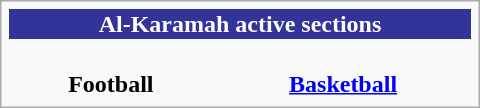<table class="infobox" style="width: 20em; font-size: 95%em;">
<tr style="color:white; background:#333399; text-align:center;">
<th colspan="3">Al-Karamah active sections</th>
</tr>
<tr style="text-align: center">
<td><br><strong>Football</strong></td>
<td><br><strong><a href='#'>Basketball</a></strong></td>
</tr>
</table>
